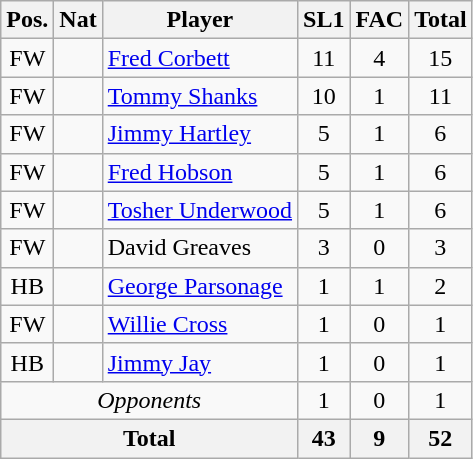<table class="wikitable"  style="text-align:center; border:1px #aaa solid;">
<tr>
<th>Pos.</th>
<th>Nat</th>
<th>Player</th>
<th>SL1</th>
<th>FAC</th>
<th>Total</th>
</tr>
<tr>
<td>FW</td>
<td></td>
<td style="text-align:left;"><a href='#'>Fred Corbett</a></td>
<td>11</td>
<td>4</td>
<td>15</td>
</tr>
<tr>
<td>FW</td>
<td></td>
<td style="text-align:left;"><a href='#'>Tommy Shanks</a></td>
<td>10</td>
<td>1</td>
<td>11</td>
</tr>
<tr>
<td>FW</td>
<td></td>
<td style="text-align:left;"><a href='#'>Jimmy Hartley</a></td>
<td>5</td>
<td>1</td>
<td>6</td>
</tr>
<tr>
<td>FW</td>
<td></td>
<td style="text-align:left;"><a href='#'>Fred Hobson</a></td>
<td>5</td>
<td>1</td>
<td>6</td>
</tr>
<tr>
<td>FW</td>
<td></td>
<td style="text-align:left;"><a href='#'>Tosher Underwood</a></td>
<td>5</td>
<td>1</td>
<td>6</td>
</tr>
<tr>
<td>FW</td>
<td></td>
<td style="text-align:left;">David Greaves</td>
<td>3</td>
<td>0</td>
<td>3</td>
</tr>
<tr>
<td>HB</td>
<td></td>
<td style="text-align:left;"><a href='#'>George Parsonage</a></td>
<td>1</td>
<td>1</td>
<td>2</td>
</tr>
<tr>
<td>FW</td>
<td></td>
<td style="text-align:left;"><a href='#'>Willie Cross</a></td>
<td>1</td>
<td>0</td>
<td>1</td>
</tr>
<tr>
<td>HB</td>
<td></td>
<td style="text-align:left;"><a href='#'>Jimmy Jay</a></td>
<td>1</td>
<td>0</td>
<td>1</td>
</tr>
<tr>
<td colspan="3"><em>Opponents</em></td>
<td>1</td>
<td>0</td>
<td>1</td>
</tr>
<tr>
<th colspan="3">Total</th>
<th>43</th>
<th>9</th>
<th>52</th>
</tr>
</table>
